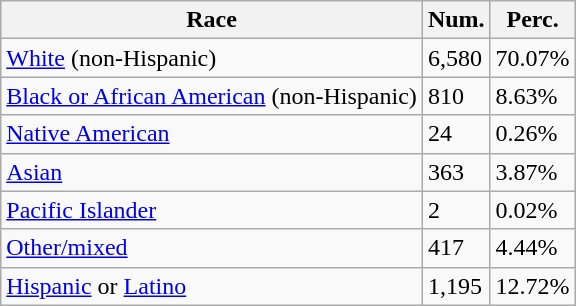<table class="wikitable">
<tr>
<th>Race</th>
<th>Num.</th>
<th>Perc.</th>
</tr>
<tr>
<td><a href='#'>White</a> (non-Hispanic)</td>
<td>6,580</td>
<td>70.07%</td>
</tr>
<tr>
<td><a href='#'>Black or African American</a> (non-Hispanic)</td>
<td>810</td>
<td>8.63%</td>
</tr>
<tr>
<td><a href='#'>Native American</a></td>
<td>24</td>
<td>0.26%</td>
</tr>
<tr>
<td><a href='#'>Asian</a></td>
<td>363</td>
<td>3.87%</td>
</tr>
<tr>
<td><a href='#'>Pacific Islander</a></td>
<td>2</td>
<td>0.02%</td>
</tr>
<tr>
<td><a href='#'>Other/mixed</a></td>
<td>417</td>
<td>4.44%</td>
</tr>
<tr>
<td><a href='#'>Hispanic</a> or <a href='#'>Latino</a></td>
<td>1,195</td>
<td>12.72%</td>
</tr>
</table>
